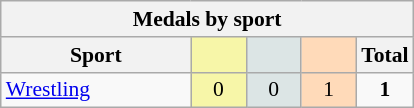<table class="wikitable" style="font-size:90%; text-align:center;">
<tr>
<th colspan="5">Medals by sport</th>
</tr>
<tr>
<th width="120">Sport</th>
<th scope="col" width="30" style="background:#F7F6A8;"></th>
<th scope="col" width="30" style="background:#DCE5E5;"></th>
<th scope="col" width="30" style="background:#FFDAB9;"></th>
<th width="30">Total</th>
</tr>
<tr>
<td align="left"><a href='#'>Wrestling</a></td>
<td style="background:#F7F6A8;">0</td>
<td style="background:#DCE5E5;">0</td>
<td style="background:#FFDAB9;">1</td>
<td><strong>1</strong></td>
</tr>
</table>
